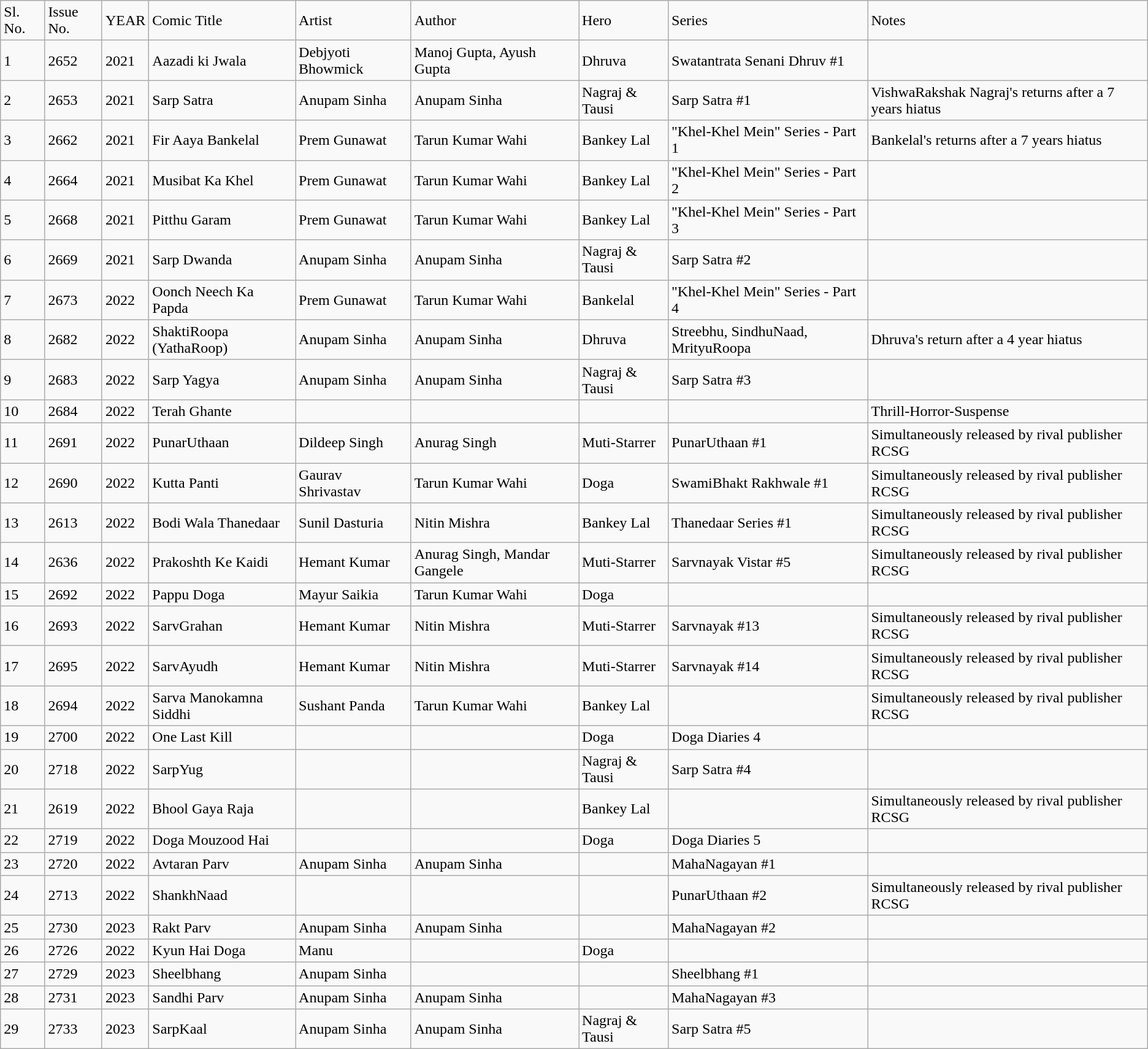<table class="wikitable">
<tr>
<td>Sl.  No.</td>
<td>Issue  No.</td>
<td>YEAR</td>
<td>Comic  Title</td>
<td>Artist</td>
<td>Author</td>
<td>Hero</td>
<td>Series</td>
<td>Notes</td>
</tr>
<tr>
<td>1</td>
<td>2652</td>
<td>2021</td>
<td>Aazadi ki Jwala</td>
<td>Debjyoti Bhowmick</td>
<td>Manoj Gupta, Ayush Gupta</td>
<td>Dhruva</td>
<td>Swatantrata Senani Dhruv #1</td>
<td></td>
</tr>
<tr>
<td>2</td>
<td>2653</td>
<td>2021</td>
<td>Sarp Satra</td>
<td>Anupam Sinha</td>
<td>Anupam Sinha</td>
<td>Nagraj & Tausi</td>
<td>Sarp Satra #1</td>
<td>VishwaRakshak  Nagraj's returns after a 7 years hiatus</td>
</tr>
<tr>
<td>3</td>
<td>2662</td>
<td>2021</td>
<td>Fir Aaya Bankelal</td>
<td>Prem Gunawat</td>
<td>Tarun Kumar Wahi</td>
<td>Bankey Lal</td>
<td>"Khel-Khel Mein" Series  - Part 1</td>
<td>Bankelal's  returns after a 7 years hiatus</td>
</tr>
<tr>
<td>4</td>
<td>2664</td>
<td>2021</td>
<td>Musibat Ka Khel</td>
<td>Prem Gunawat</td>
<td>Tarun Kumar Wahi</td>
<td>Bankey Lal</td>
<td>"Khel-Khel Mein" Series  - Part 2</td>
<td></td>
</tr>
<tr>
<td>5</td>
<td>2668</td>
<td>2021</td>
<td>Pitthu Garam</td>
<td>Prem Gunawat</td>
<td>Tarun Kumar Wahi</td>
<td>Bankey Lal</td>
<td>"Khel-Khel Mein" Series  - Part 3</td>
<td></td>
</tr>
<tr>
<td>6</td>
<td>2669</td>
<td>2021</td>
<td>Sarp Dwanda</td>
<td>Anupam Sinha</td>
<td>Anupam Sinha</td>
<td>Nagraj & Tausi</td>
<td>Sarp Satra #2</td>
<td></td>
</tr>
<tr>
<td>7</td>
<td>2673</td>
<td>2022</td>
<td>Oonch Neech Ka Papda</td>
<td>Prem Gunawat</td>
<td>Tarun Kumar Wahi</td>
<td>Bankelal</td>
<td>"Khel-Khel Mein" Series  - Part 4</td>
<td></td>
</tr>
<tr>
<td>8</td>
<td>2682</td>
<td>2022</td>
<td>ShaktiRoopa (YathaRoop)</td>
<td>Anupam Sinha</td>
<td>Anupam Sinha</td>
<td>Dhruva</td>
<td>Streebhu, SindhuNaad, MrityuRoopa</td>
<td>Dhruva's  return after a 4 year hiatus</td>
</tr>
<tr>
<td>9</td>
<td>2683</td>
<td>2022</td>
<td>Sarp Yagya</td>
<td>Anupam Sinha</td>
<td>Anupam Sinha</td>
<td>Nagraj & Tausi</td>
<td>Sarp Satra #3</td>
<td></td>
</tr>
<tr>
<td>10</td>
<td>2684</td>
<td>2022</td>
<td>Terah Ghante</td>
<td></td>
<td></td>
<td></td>
<td></td>
<td>Thrill-Horror-Suspense</td>
</tr>
<tr>
<td>11</td>
<td>2691</td>
<td>2022</td>
<td>PunarUthaan</td>
<td>Dildeep Singh</td>
<td>Anurag Singh</td>
<td>Muti-Starrer</td>
<td>PunarUthaan #1</td>
<td>Simultaneously  released by rival publisher RCSG</td>
</tr>
<tr>
<td>12</td>
<td>2690</td>
<td>2022</td>
<td>Kutta Panti</td>
<td>Gaurav Shrivastav</td>
<td>Tarun Kumar Wahi</td>
<td>Doga</td>
<td>SwamiBhakt Rakhwale #1</td>
<td>Simultaneously  released by rival publisher RCSG</td>
</tr>
<tr>
<td>13</td>
<td>2613</td>
<td>2022</td>
<td>Bodi Wala Thanedaar</td>
<td>Sunil Dasturia</td>
<td>Nitin Mishra</td>
<td>Bankey Lal</td>
<td>Thanedaar Series #1</td>
<td>Simultaneously  released by rival publisher RCSG</td>
</tr>
<tr>
<td>14</td>
<td>2636</td>
<td>2022</td>
<td>Prakoshth Ke Kaidi</td>
<td>Hemant Kumar</td>
<td>Anurag Singh, Mandar Gangele</td>
<td>Muti-Starrer</td>
<td>Sarvnayak Vistar #5</td>
<td>Simultaneously  released by rival publisher RCSG</td>
</tr>
<tr>
<td>15</td>
<td>2692</td>
<td>2022</td>
<td>Pappu Doga</td>
<td>Mayur Saikia</td>
<td>Tarun Kumar Wahi</td>
<td>Doga</td>
<td></td>
<td></td>
</tr>
<tr>
<td>16</td>
<td>2693</td>
<td>2022</td>
<td>SarvGrahan</td>
<td>Hemant Kumar</td>
<td>Nitin Mishra</td>
<td>Muti-Starrer</td>
<td>Sarvnayak #13</td>
<td>Simultaneously  released by rival publisher RCSG</td>
</tr>
<tr>
<td>17</td>
<td>2695</td>
<td>2022</td>
<td>SarvAyudh</td>
<td>Hemant Kumar</td>
<td>Nitin Mishra</td>
<td>Muti-Starrer</td>
<td>Sarvnayak #14</td>
<td>Simultaneously  released by rival publisher RCSG</td>
</tr>
<tr>
<td>18</td>
<td>2694</td>
<td>2022</td>
<td>Sarva Manokamna Siddhi</td>
<td>Sushant Panda</td>
<td>Tarun Kumar Wahi</td>
<td>Bankey Lal</td>
<td></td>
<td>Simultaneously  released by rival publisher RCSG</td>
</tr>
<tr>
<td>19</td>
<td>2700</td>
<td>2022</td>
<td>One Last Kill</td>
<td></td>
<td></td>
<td>Doga</td>
<td>Doga Diaries 4</td>
<td></td>
</tr>
<tr>
<td>20</td>
<td>2718</td>
<td>2022</td>
<td>SarpYug</td>
<td></td>
<td></td>
<td>Nagraj & Tausi</td>
<td>Sarp Satra #4</td>
<td></td>
</tr>
<tr>
<td>21</td>
<td>2619</td>
<td>2022</td>
<td>Bhool Gaya Raja</td>
<td></td>
<td></td>
<td>Bankey Lal</td>
<td></td>
<td>Simultaneously  released by rival publisher RCSG</td>
</tr>
<tr>
<td>22</td>
<td>2719</td>
<td>2022</td>
<td>Doga Mouzood Hai</td>
<td></td>
<td></td>
<td>Doga</td>
<td>Doga Diaries 5</td>
<td></td>
</tr>
<tr>
<td>23</td>
<td>2720</td>
<td>2022</td>
<td>Avtaran  Parv</td>
<td>Anupam  Sinha</td>
<td>Anupam  Sinha</td>
<td></td>
<td>MahaNagayan #1</td>
<td></td>
</tr>
<tr>
<td>24</td>
<td>2713</td>
<td>2022</td>
<td>ShankhNaad</td>
<td></td>
<td></td>
<td></td>
<td>PunarUthaan #2</td>
<td>Simultaneously released by rival  publisher RCSG</td>
</tr>
<tr>
<td>25</td>
<td>2730</td>
<td>2023</td>
<td>Rakt Parv</td>
<td>Anupam Sinha</td>
<td>Anupam Sinha</td>
<td></td>
<td>MahaNagayan  #2</td>
<td></td>
</tr>
<tr>
<td>26</td>
<td>2726</td>
<td>2022</td>
<td>Kyun Hai Doga</td>
<td>Manu</td>
<td></td>
<td>Doga</td>
<td></td>
<td></td>
</tr>
<tr>
<td>27</td>
<td>2729</td>
<td>2023</td>
<td>Sheelbhang</td>
<td>Anupam Sinha</td>
<td></td>
<td></td>
<td>Sheelbhang #1</td>
<td></td>
</tr>
<tr>
<td>28</td>
<td>2731</td>
<td>2023</td>
<td>Sandhi  Parv</td>
<td>Anupam  Sinha</td>
<td>Anupam  Sinha</td>
<td></td>
<td>MahaNagayan  #3</td>
<td></td>
</tr>
<tr>
<td>29</td>
<td>2733</td>
<td>2023</td>
<td>SarpKaal</td>
<td>Anupam  Sinha</td>
<td>Anupam  Sinha</td>
<td>Nagraj  & Tausi</td>
<td>Sarp  Satra #5</td>
<td></td>
</tr>
</table>
